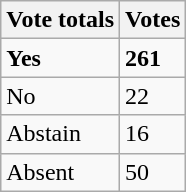<table class="wikitable">
<tr>
<th>Vote totals</th>
<th>Votes</th>
</tr>
<tr style="font-weight:bold">
<td> Yes</td>
<td>261</td>
</tr>
<tr>
<td>No</td>
<td>22</td>
</tr>
<tr>
<td>Abstain</td>
<td>16</td>
</tr>
<tr>
<td>Absent</td>
<td>50</td>
</tr>
</table>
